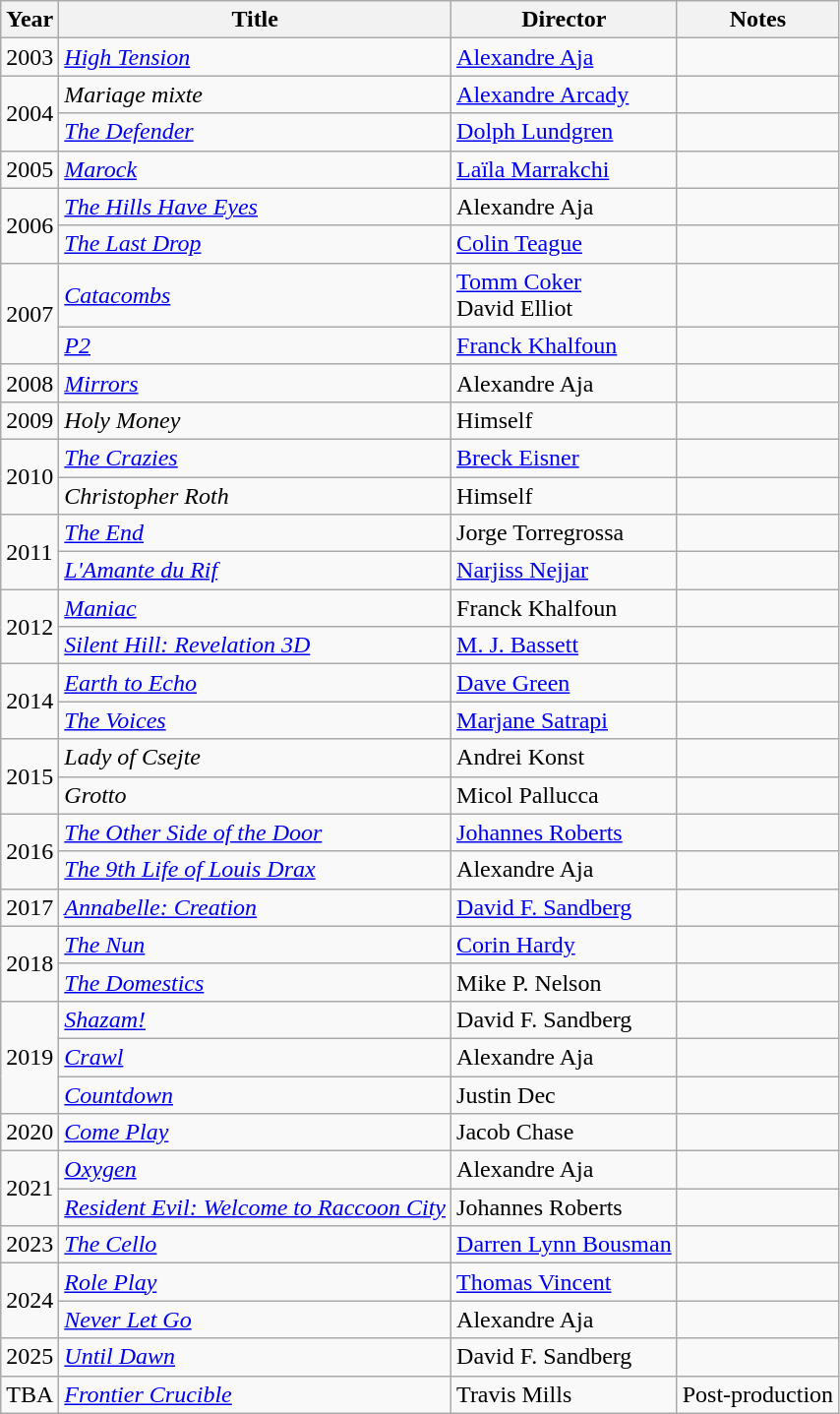<table class="wikitable plainrowheaders">
<tr>
<th>Year</th>
<th>Title</th>
<th>Director</th>
<th>Notes</th>
</tr>
<tr>
<td>2003</td>
<td><em><a href='#'>High Tension</a></em></td>
<td><a href='#'>Alexandre Aja</a></td>
<td></td>
</tr>
<tr>
<td rowspan=2>2004</td>
<td><em>Mariage mixte</em></td>
<td><a href='#'>Alexandre Arcady</a></td>
<td></td>
</tr>
<tr>
<td><em><a href='#'>The Defender</a></em></td>
<td><a href='#'>Dolph Lundgren</a></td>
<td></td>
</tr>
<tr>
<td>2005</td>
<td><em><a href='#'>Marock</a></em></td>
<td><a href='#'>Laïla Marrakchi</a></td>
<td></td>
</tr>
<tr>
<td rowspan=2>2006</td>
<td><em><a href='#'>The Hills Have Eyes</a></em></td>
<td>Alexandre Aja</td>
<td></td>
</tr>
<tr>
<td><em><a href='#'>The Last Drop</a></em></td>
<td><a href='#'>Colin Teague</a></td>
<td></td>
</tr>
<tr>
<td rowspan=2>2007</td>
<td><em><a href='#'>Catacombs</a></em></td>
<td><a href='#'>Tomm Coker</a><br>David Elliot</td>
<td></td>
</tr>
<tr>
<td><em><a href='#'>P2</a></em></td>
<td><a href='#'>Franck Khalfoun</a></td>
<td></td>
</tr>
<tr>
<td>2008</td>
<td><em><a href='#'>Mirrors</a></em></td>
<td>Alexandre Aja</td>
<td></td>
</tr>
<tr>
<td>2009</td>
<td><em>Holy Money</em></td>
<td>Himself</td>
<td></td>
</tr>
<tr>
<td rowspan=2>2010</td>
<td><em><a href='#'>The Crazies</a></em></td>
<td><a href='#'>Breck Eisner</a></td>
<td></td>
</tr>
<tr>
<td><em>Christopher Roth</em></td>
<td>Himself</td>
<td></td>
</tr>
<tr>
<td rowspan=2>2011</td>
<td><em><a href='#'>The End</a></em></td>
<td>Jorge Torregrossa</td>
<td></td>
</tr>
<tr>
<td><em><a href='#'>L'Amante du Rif</a></em></td>
<td><a href='#'>Narjiss Nejjar</a></td>
<td></td>
</tr>
<tr>
<td rowspan=2>2012</td>
<td><em><a href='#'>Maniac</a></em></td>
<td>Franck Khalfoun</td>
<td></td>
</tr>
<tr>
<td><em><a href='#'>Silent Hill: Revelation 3D</a></em></td>
<td><a href='#'>M. J. Bassett</a></td>
<td></td>
</tr>
<tr>
<td rowspan=2>2014</td>
<td><em><a href='#'>Earth to Echo</a></em></td>
<td><a href='#'>Dave Green</a></td>
<td></td>
</tr>
<tr>
<td><em><a href='#'>The Voices</a></em></td>
<td><a href='#'>Marjane Satrapi</a></td>
<td></td>
</tr>
<tr>
<td rowspan=2>2015</td>
<td><em>Lady of Csejte</em></td>
<td>Andrei Konst</td>
<td></td>
</tr>
<tr>
<td><em>Grotto</em></td>
<td>Micol Pallucca</td>
<td></td>
</tr>
<tr>
<td rowspan=2>2016</td>
<td><em><a href='#'>The Other Side of the Door</a></em></td>
<td><a href='#'>Johannes Roberts</a></td>
<td></td>
</tr>
<tr>
<td><em><a href='#'>The 9th Life of Louis Drax</a></em></td>
<td>Alexandre Aja</td>
<td></td>
</tr>
<tr>
<td>2017</td>
<td><em><a href='#'>Annabelle: Creation</a></em></td>
<td><a href='#'>David F. Sandberg</a></td>
<td></td>
</tr>
<tr>
<td rowspan=2>2018</td>
<td><em><a href='#'>The Nun</a></em></td>
<td><a href='#'>Corin Hardy</a></td>
<td></td>
</tr>
<tr>
<td><em><a href='#'>The Domestics</a></em></td>
<td>Mike P. Nelson</td>
<td></td>
</tr>
<tr>
<td rowspan=3>2019</td>
<td><em><a href='#'>Shazam!</a></em></td>
<td>David F. Sandberg</td>
<td></td>
</tr>
<tr>
<td><em><a href='#'>Crawl</a></em></td>
<td>Alexandre Aja</td>
<td></td>
</tr>
<tr>
<td><em><a href='#'>Countdown</a></em></td>
<td>Justin Dec</td>
<td></td>
</tr>
<tr>
<td>2020</td>
<td><em><a href='#'>Come Play</a></em></td>
<td>Jacob Chase</td>
<td></td>
</tr>
<tr>
<td rowspan=2>2021</td>
<td><em><a href='#'>Oxygen</a></em></td>
<td>Alexandre Aja</td>
<td></td>
</tr>
<tr>
<td><em><a href='#'>Resident Evil: Welcome to Raccoon City</a></em></td>
<td>Johannes Roberts</td>
<td></td>
</tr>
<tr>
<td>2023</td>
<td><em><a href='#'>The Cello</a></em></td>
<td><a href='#'>Darren Lynn Bousman</a></td>
<td></td>
</tr>
<tr>
<td rowspan="2">2024</td>
<td><em><a href='#'>Role Play</a></em></td>
<td><a href='#'>Thomas Vincent</a></td>
<td></td>
</tr>
<tr>
<td><em><a href='#'>Never Let Go</a></em></td>
<td>Alexandre Aja</td>
<td></td>
</tr>
<tr>
<td>2025</td>
<td><em><a href='#'>Until Dawn</a></em></td>
<td>David F. Sandberg</td>
<td></td>
</tr>
<tr>
<td>TBA</td>
<td><em><a href='#'>Frontier Crucible</a></em></td>
<td>Travis Mills</td>
<td>Post-production</td>
</tr>
</table>
